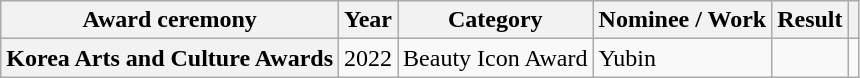<table class="wikitable plainrowheaders sortable">
<tr>
<th scope="col">Award ceremony</th>
<th scope="col">Year</th>
<th scope="col">Category</th>
<th scope="col">Nominee / Work</th>
<th scope="col">Result</th>
<th scope="col" class="unsortable"></th>
</tr>
<tr>
<th scope="row">Korea Arts and Culture Awards</th>
<td style="text-align:center">2022</td>
<td>Beauty Icon Award</td>
<td>Yubin</td>
<td></td>
<td style="text-align:center"></td>
</tr>
</table>
